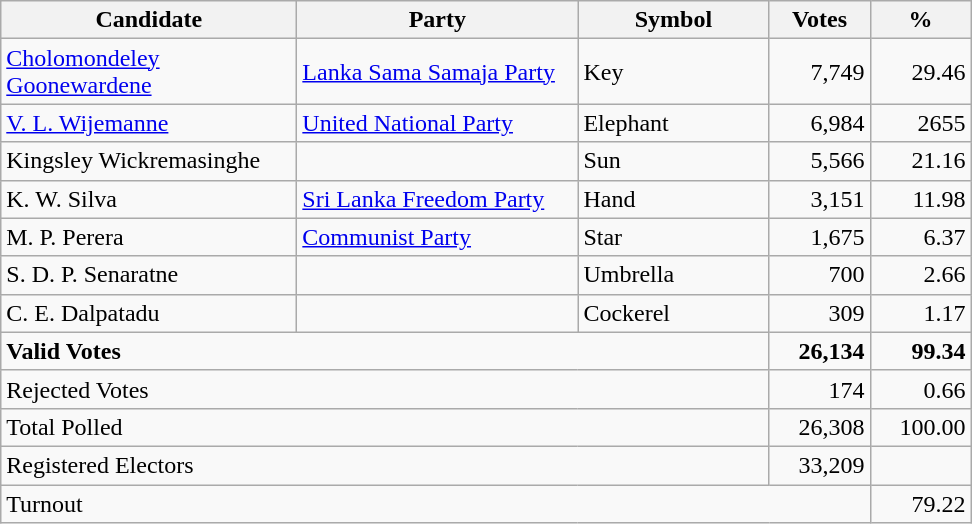<table class="wikitable" border="1" style="text-align:right;">
<tr>
<th align=left width="190">Candidate</th>
<th align=left width="180">Party</th>
<th align=left width="120">Symbol</th>
<th align=left width="60">Votes</th>
<th align=left width="60">%</th>
</tr>
<tr>
<td align=left><a href='#'>Cholomondeley Goonewardene</a></td>
<td align=left><a href='#'>Lanka Sama Samaja Party</a></td>
<td align=left>Key</td>
<td>7,749</td>
<td>29.46</td>
</tr>
<tr>
<td align=left><a href='#'>V. L. Wijemanne</a></td>
<td align=left><a href='#'>United National Party</a></td>
<td align=left>Elephant</td>
<td>6,984</td>
<td>2655</td>
</tr>
<tr>
<td align=left>Kingsley Wickremasinghe</td>
<td></td>
<td align=left>Sun</td>
<td>5,566</td>
<td>21.16</td>
</tr>
<tr>
<td align=left>K. W. Silva</td>
<td align=left><a href='#'>Sri Lanka Freedom Party</a></td>
<td align=left>Hand</td>
<td>3,151</td>
<td>11.98</td>
</tr>
<tr>
<td align=left>M. P. Perera</td>
<td align=left><a href='#'>Communist Party</a></td>
<td align=left>Star</td>
<td>1,675</td>
<td>6.37</td>
</tr>
<tr>
<td align=left>S. D. P. Senaratne</td>
<td></td>
<td align=left>Umbrella</td>
<td>700</td>
<td>2.66</td>
</tr>
<tr>
<td align=left>C. E. Dalpatadu</td>
<td></td>
<td align=left>Cockerel</td>
<td>309</td>
<td>1.17</td>
</tr>
<tr>
<td align=left colspan=3><strong>Valid Votes</strong></td>
<td><strong>26,134</strong></td>
<td><strong>99.34</strong></td>
</tr>
<tr>
<td align=left colspan=3>Rejected Votes</td>
<td>174</td>
<td>0.66</td>
</tr>
<tr>
<td align=left colspan=3>Total Polled</td>
<td>26,308</td>
<td>100.00</td>
</tr>
<tr>
<td align=left colspan=3>Registered Electors</td>
<td>33,209</td>
<td></td>
</tr>
<tr>
<td align=left colspan=4>Turnout</td>
<td>79.22</td>
</tr>
</table>
